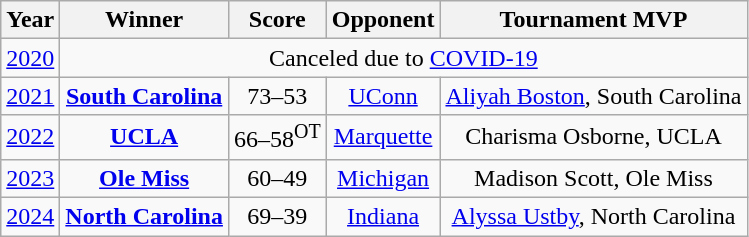<table class="wikitable" style="text-align: center">
<tr>
<th>Year</th>
<th>Winner</th>
<th>Score</th>
<th>Opponent</th>
<th>Tournament MVP</th>
</tr>
<tr>
<td><a href='#'>2020</a></td>
<td colspan="11">Canceled due to <a href='#'>COVID-19</a></td>
</tr>
<tr>
<td><a href='#'>2021</a></td>
<td><strong><a href='#'>South Carolina</a></strong></td>
<td>73–53</td>
<td><a href='#'>UConn</a></td>
<td><a href='#'>Aliyah Boston</a>, South Carolina</td>
</tr>
<tr>
<td><a href='#'>2022</a></td>
<td><strong><a href='#'>UCLA</a></strong></td>
<td>66–58<sup>OT</sup></td>
<td><a href='#'>Marquette</a></td>
<td>Charisma Osborne, UCLA</td>
</tr>
<tr>
<td><a href='#'>2023</a></td>
<td><strong><a href='#'>Ole Miss</a></strong></td>
<td>60–49</td>
<td><a href='#'>Michigan</a></td>
<td>Madison Scott, Ole Miss</td>
</tr>
<tr>
<td><a href='#'>2024</a></td>
<td><strong><a href='#'>North Carolina</a></strong></td>
<td>69–39</td>
<td><a href='#'>Indiana</a></td>
<td><a href='#'>Alyssa Ustby</a>, North Carolina</td>
</tr>
</table>
